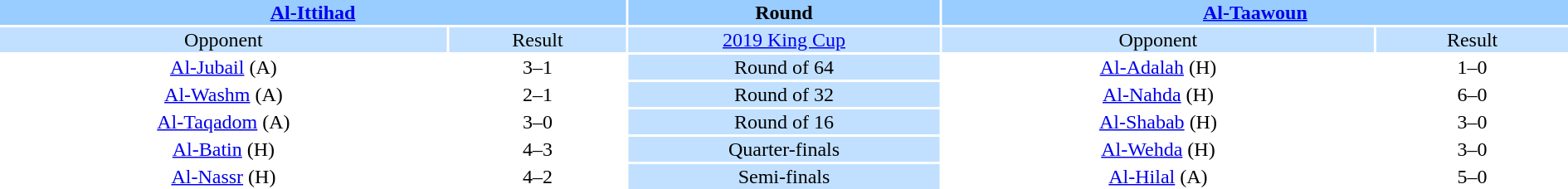<table width="100%" style="text-align:center">
<tr valign=top bgcolor=#99ccff>
<th colspan=2 style="width:40%"><a href='#'>Al-Ittihad</a></th>
<th><strong>Round</strong></th>
<th colspan=2 style="width:40%"><a href='#'>Al-Taawoun</a></th>
</tr>
<tr valign=top bgcolor=#c1e0ff>
<td>Opponent</td>
<td>Result</td>
<td bgcolor=#c1e0ff><a href='#'>2019 King Cup</a></td>
<td>Opponent</td>
<td>Result</td>
</tr>
<tr>
<td><a href='#'>Al-Jubail</a> (A)</td>
<td>3–1 </td>
<td bgcolor=#c1e0ff>Round of 64</td>
<td><a href='#'>Al-Adalah</a> (H)</td>
<td>1–0</td>
</tr>
<tr>
<td><a href='#'>Al-Washm</a> (A)</td>
<td>2–1</td>
<td bgcolor=#c1e0ff>Round of 32</td>
<td><a href='#'>Al-Nahda</a> (H)</td>
<td>6–0</td>
</tr>
<tr>
<td><a href='#'>Al-Taqadom</a> (A)</td>
<td>3–0</td>
<td bgcolor=#c1e0ff>Round of 16</td>
<td><a href='#'>Al-Shabab</a> (H)</td>
<td>3–0</td>
</tr>
<tr>
<td><a href='#'>Al-Batin</a> (H)</td>
<td>4–3</td>
<td bgcolor=#c1e0ff>Quarter-finals</td>
<td><a href='#'>Al-Wehda</a> (H)</td>
<td>3–0</td>
</tr>
<tr>
<td><a href='#'>Al-Nassr</a> (H)</td>
<td>4–2 </td>
<td bgcolor=#c1e0ff>Semi-finals</td>
<td><a href='#'>Al-Hilal</a> (A)</td>
<td>5–0</td>
</tr>
</table>
